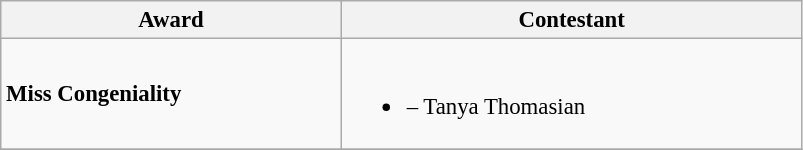<table class="wikitable sortable" style="font-size:95%;">
<tr>
<th width="220">Award</th>
<th width="300">Contestant</th>
</tr>
<tr>
<td><strong>Miss Congeniality</strong></td>
<td><br><ul><li><strong></strong> – Tanya Thomasian</li></ul></td>
</tr>
<tr>
</tr>
</table>
